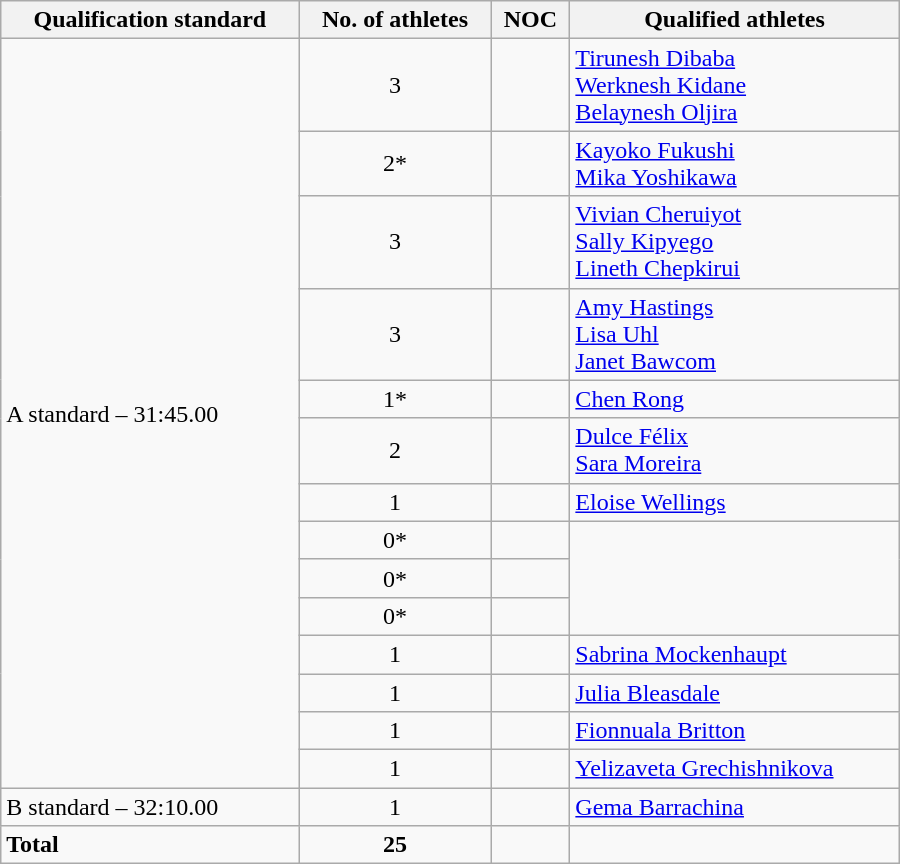<table class="wikitable"  style="text-align:left; width:600px;">
<tr>
<th>Qualification standard</th>
<th>No. of athletes</th>
<th>NOC</th>
<th>Qualified athletes</th>
</tr>
<tr>
<td rowspan="14">A standard – 31:45.00</td>
<td align=center>3</td>
<td></td>
<td><a href='#'>Tirunesh Dibaba</a> <br> <a href='#'>Werknesh Kidane</a> <br> <a href='#'>Belaynesh Oljira</a></td>
</tr>
<tr>
<td align=center>2*</td>
<td></td>
<td><a href='#'>Kayoko Fukushi</a> <br> <a href='#'>Mika Yoshikawa</a></td>
</tr>
<tr>
<td align=center>3</td>
<td></td>
<td><a href='#'>Vivian Cheruiyot</a> <br> <a href='#'>Sally Kipyego</a> <br> <a href='#'>Lineth Chepkirui</a></td>
</tr>
<tr>
<td align=center>3</td>
<td></td>
<td><a href='#'>Amy Hastings</a><br><a href='#'>Lisa Uhl</a><br><a href='#'>Janet Bawcom</a></td>
</tr>
<tr>
<td align=center>1*</td>
<td></td>
<td><a href='#'>Chen Rong</a></td>
</tr>
<tr>
<td align=center>2</td>
<td></td>
<td><a href='#'>Dulce Félix</a> <br> <a href='#'>Sara Moreira</a></td>
</tr>
<tr>
<td align=center>1</td>
<td></td>
<td><a href='#'>Eloise Wellings</a></td>
</tr>
<tr>
<td align=center>0*</td>
<td></td>
</tr>
<tr>
<td align=center>0*</td>
<td> </td>
</tr>
<tr>
<td align=center>0*</td>
<td></td>
</tr>
<tr>
<td align=center>1</td>
<td></td>
<td><a href='#'>Sabrina Mockenhaupt</a></td>
</tr>
<tr>
<td align=center>1</td>
<td></td>
<td><a href='#'>Julia Bleasdale</a></td>
</tr>
<tr>
<td align=center>1</td>
<td></td>
<td><a href='#'>Fionnuala Britton</a></td>
</tr>
<tr>
<td align=center>1</td>
<td></td>
<td><a href='#'>Yelizaveta Grechishnikova</a></td>
</tr>
<tr>
<td>B standard – 32:10.00</td>
<td align=center>1</td>
<td></td>
<td><a href='#'>Gema Barrachina</a></td>
</tr>
<tr>
<td><strong>Total</strong></td>
<td align=center><strong>25</strong></td>
<td></td>
<td></td>
</tr>
</table>
